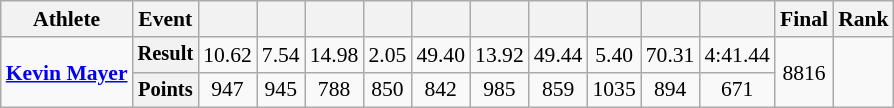<table class=wikitable style=font-size:90%>
<tr>
<th>Athlete</th>
<th>Event</th>
<th></th>
<th></th>
<th></th>
<th></th>
<th></th>
<th></th>
<th></th>
<th></th>
<th></th>
<th></th>
<th>Final</th>
<th>Rank</th>
</tr>
<tr align=center>
<td rowspan=2 align=left><strong><a href='#'>Kevin Mayer</a></strong></td>
<th style=font-size:95%>Result</th>
<td>10.62 </td>
<td>7.54 </td>
<td>14.98</td>
<td>2.05 </td>
<td>49.40 </td>
<td>13.92 </td>
<td>49.44 </td>
<td>5.40 </td>
<td>70.31 </td>
<td>4:41.44 </td>
<td rowspan=2>8816 </td>
<td rowspan=2></td>
</tr>
<tr align=center>
<th style=font-size:95%>Points</th>
<td>947</td>
<td>945</td>
<td>788</td>
<td>850</td>
<td>842</td>
<td>985</td>
<td>859</td>
<td>1035</td>
<td>894</td>
<td>671</td>
</tr>
</table>
